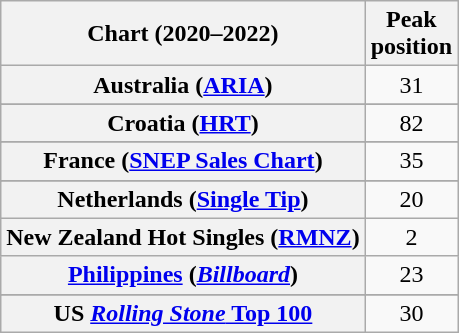<table class="wikitable sortable plainrowheaders" style="text-align:center">
<tr>
<th scope="col">Chart (2020–2022)</th>
<th scope="col">Peak<br>position</th>
</tr>
<tr>
<th scope="row">Australia (<a href='#'>ARIA</a>)</th>
<td>31</td>
</tr>
<tr>
</tr>
<tr>
</tr>
<tr>
<th scope="row">Croatia (<a href='#'>HRT</a>)</th>
<td>82</td>
</tr>
<tr>
</tr>
<tr>
<th scope="row">France (<a href='#'>SNEP Sales Chart</a>)</th>
<td align="center">35</td>
</tr>
<tr>
</tr>
<tr>
</tr>
<tr>
<th scope="row">Netherlands (<a href='#'>Single Tip</a>)</th>
<td>20</td>
</tr>
<tr>
<th scope="row">New Zealand Hot Singles (<a href='#'>RMNZ</a>)</th>
<td>2</td>
</tr>
<tr>
<th scope="row"><a href='#'>Philippines</a> (<em><a href='#'>Billboard</a></em>)</th>
<td>23</td>
</tr>
<tr>
</tr>
<tr>
</tr>
<tr>
</tr>
<tr>
</tr>
<tr>
</tr>
<tr>
<th scope="row">US <a href='#'><em>Rolling Stone</em> Top 100</a></th>
<td>30</td>
</tr>
</table>
